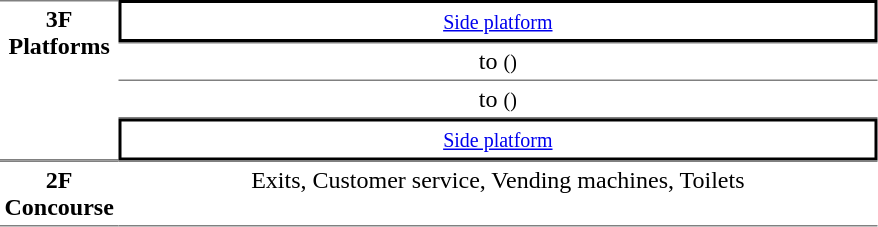<table table border=0 cellspacing=0 cellpadding=3>
<tr>
<td style="border-bottom:solid 1px gray;border-top:solid 1px gray;text-align:center" rowspan="4" valign=top width=50><strong>3F<br>Platforms</strong></td>
<td style="border-right:solid 2px black;border-left:solid 2px black;border-top:solid 2px black;border-bottom:solid 2px black;text-align:center;"><small><a href='#'>Side platform</a></small></td>
</tr>
<tr>
<td style="border-bottom:solid 1px gray;border-top:solid 1px gray;text-align:center;">  to  <small>()</small></td>
</tr>
<tr>
<td style="border-bottom:solid 1px gray;text-align:center;"> to  <small>() </small></td>
</tr>
<tr>
<td style="border-right:solid 2px black;border-left:solid 2px black;border-top:solid 2px black;border-bottom:solid 2px black;text-align:center;"><small><a href='#'>Side platform</a></small></td>
</tr>
<tr>
<td style="border-bottom:solid 1px gray; border-top:solid 1px gray;text-align:center" valign=top><strong>2F<br>Concourse</strong></td>
<td style="border-bottom:solid 1px gray; border-top:solid 1px gray;text-align:center" valign=top width=500>Exits, Customer service, Vending machines, Toilets</td>
</tr>
</table>
